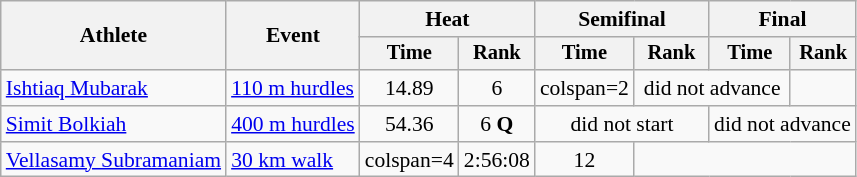<table class="wikitable" style="font-size:90%">
<tr>
<th rowspan=2>Athlete</th>
<th rowspan=2>Event</th>
<th colspan=2>Heat</th>
<th colspan=2>Semifinal</th>
<th colspan=2>Final</th>
</tr>
<tr style="font-size:95%">
<th>Time</th>
<th>Rank</th>
<th>Time</th>
<th>Rank</th>
<th>Time</th>
<th>Rank</th>
</tr>
<tr align=center>
<td align=left><a href='#'>Ishtiaq Mubarak</a></td>
<td align=left><a href='#'>110 m hurdles</a></td>
<td>14.89</td>
<td>6</td>
<td>colspan=2 </td>
<td colspan=2>did not advance</td>
</tr>
<tr align=center>
<td align=left><a href='#'>Simit Bolkiah</a></td>
<td align=left><a href='#'>400 m hurdles</a></td>
<td>54.36</td>
<td>6 <strong>Q</strong></td>
<td colspan=2>did not start</td>
<td colspan=2>did not advance</td>
</tr>
<tr align=center>
<td align=left><a href='#'>Vellasamy Subramaniam</a></td>
<td align=left><a href='#'>30 km walk</a></td>
<td>colspan=4 </td>
<td>2:56:08</td>
<td>12</td>
</tr>
</table>
